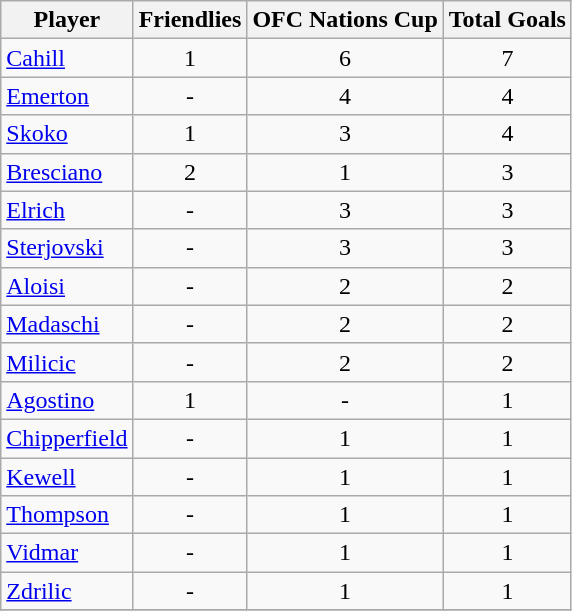<table class="wikitable sortable" style="text-align: left;">
<tr>
<th>Player</th>
<th>Friendlies</th>
<th>OFC Nations Cup</th>
<th>Total Goals</th>
</tr>
<tr>
<td><a href='#'>Cahill</a></td>
<td align=center>1</td>
<td align=center>6</td>
<td align=center>7</td>
</tr>
<tr>
<td><a href='#'>Emerton</a></td>
<td align=center>-</td>
<td align=center>4</td>
<td align=center>4</td>
</tr>
<tr>
<td><a href='#'>Skoko</a></td>
<td align=center>1</td>
<td align=center>3</td>
<td align=center>4</td>
</tr>
<tr>
<td><a href='#'>Bresciano</a></td>
<td align=center>2</td>
<td align=center>1</td>
<td align=center>3</td>
</tr>
<tr>
<td><a href='#'>Elrich</a></td>
<td align=center>-</td>
<td align=center>3</td>
<td align=center>3</td>
</tr>
<tr>
<td><a href='#'>Sterjovski</a></td>
<td align=center>-</td>
<td align=center>3</td>
<td align=center>3</td>
</tr>
<tr>
<td><a href='#'>Aloisi</a></td>
<td align=center>-</td>
<td align=center>2</td>
<td align=center>2</td>
</tr>
<tr>
<td><a href='#'>Madaschi</a></td>
<td align=center>-</td>
<td align=center>2</td>
<td align=center>2</td>
</tr>
<tr>
<td><a href='#'>Milicic</a></td>
<td align=center>-</td>
<td align=center>2</td>
<td align=center>2</td>
</tr>
<tr>
<td><a href='#'>Agostino</a></td>
<td align=center>1</td>
<td align=center>-</td>
<td align=center>1</td>
</tr>
<tr>
<td><a href='#'>Chipperfield</a></td>
<td align=center>-</td>
<td align=center>1</td>
<td align=center>1</td>
</tr>
<tr>
<td><a href='#'>Kewell</a></td>
<td align=center>-</td>
<td align=center>1</td>
<td align=center>1</td>
</tr>
<tr>
<td><a href='#'>Thompson</a></td>
<td align=center>-</td>
<td align=center>1</td>
<td align=center>1</td>
</tr>
<tr>
<td><a href='#'>Vidmar</a></td>
<td align=center>-</td>
<td align=center>1</td>
<td align=center>1</td>
</tr>
<tr>
<td><a href='#'>Zdrilic</a></td>
<td align=center>-</td>
<td align=center>1</td>
<td align=center>1</td>
</tr>
<tr>
</tr>
</table>
